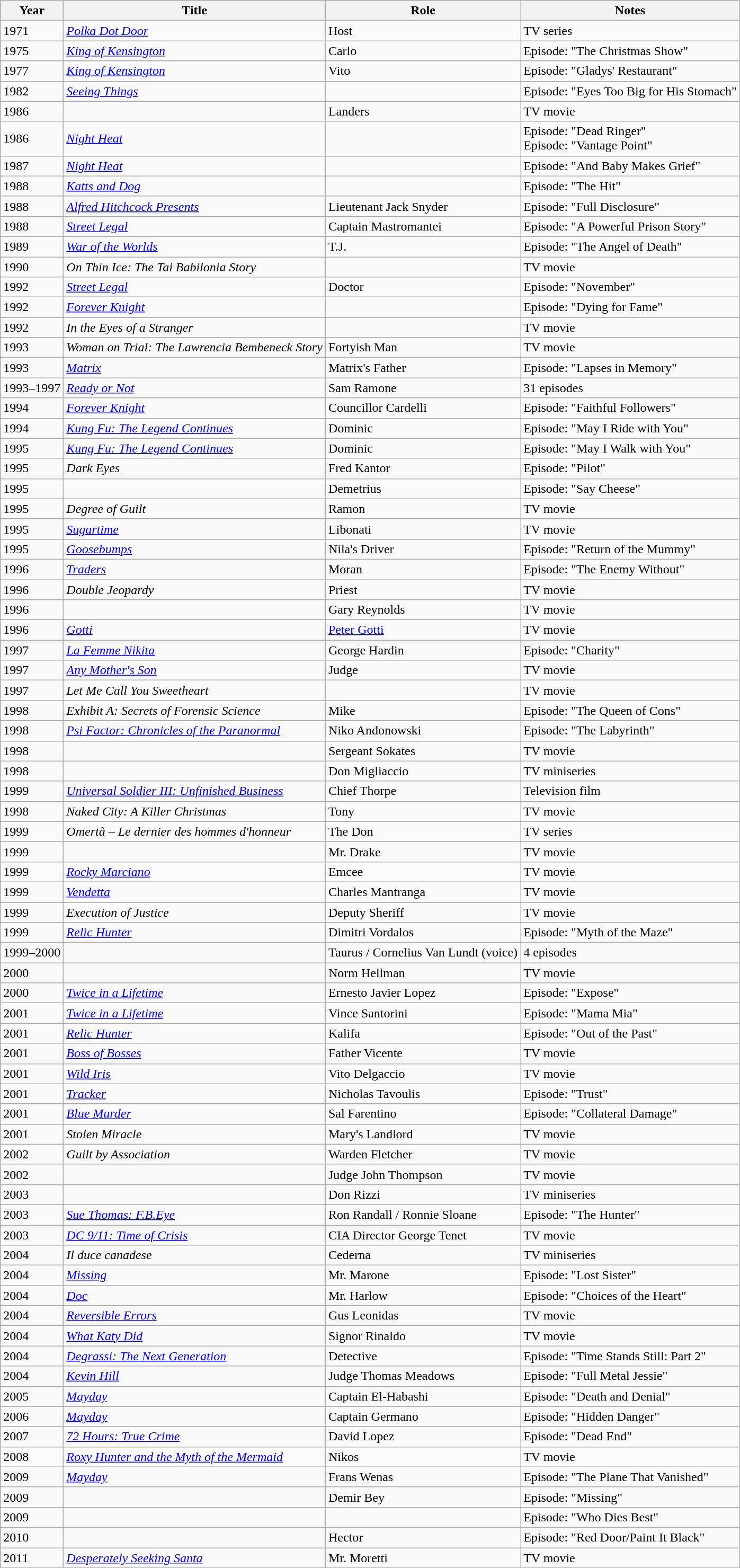<table class="wikitable sortable">
<tr>
<th>Year</th>
<th>Title</th>
<th>Role</th>
<th class="unsortable">Notes</th>
</tr>
<tr>
<td>1971</td>
<td><em><a href='#'>Polka Dot Door</a></em></td>
<td>Host</td>
<td>TV series</td>
</tr>
<tr>
<td>1975</td>
<td><em><a href='#'>King of Kensington</a></em></td>
<td>Carlo</td>
<td>Episode: "The Christmas Show"</td>
</tr>
<tr>
<td>1977</td>
<td><em><a href='#'>King of Kensington</a></em></td>
<td>Vito</td>
<td>Episode: "Gladys' Restaurant"</td>
</tr>
<tr>
<td>1982</td>
<td><em><a href='#'>Seeing Things</a></em></td>
<td></td>
<td>Episode: "Eyes Too Big for His Stomach"</td>
</tr>
<tr>
<td>1986</td>
<td><em></em></td>
<td>Landers</td>
<td>TV movie</td>
</tr>
<tr>
<td>1986</td>
<td><em><a href='#'>Night Heat</a></em></td>
<td></td>
<td>Episode: "Dead Ringer"<br>Episode: "Vantage Point"</td>
</tr>
<tr>
<td>1987</td>
<td><em><a href='#'>Night Heat</a></em></td>
<td></td>
<td>Episode: "And Baby Makes Grief"</td>
</tr>
<tr>
<td>1988</td>
<td><em><a href='#'>Katts and Dog</a></em></td>
<td></td>
<td>Episode: "The Hit"</td>
</tr>
<tr>
<td>1988</td>
<td><em><a href='#'>Alfred Hitchcock Presents</a></em></td>
<td>Lieutenant Jack Snyder</td>
<td>Episode: "Full Disclosure"</td>
</tr>
<tr>
<td>1988</td>
<td><em><a href='#'>Street Legal</a></em></td>
<td>Captain Mastromantei</td>
<td>Episode: "A Powerful Prison Story"</td>
</tr>
<tr>
<td>1989</td>
<td><em><a href='#'>War of the Worlds</a></em></td>
<td>T.J.</td>
<td>Episode: "The Angel of Death"</td>
</tr>
<tr>
<td>1990</td>
<td><em>On Thin Ice: The Tai Babilonia Story</em></td>
<td></td>
<td>TV movie</td>
</tr>
<tr>
<td>1992</td>
<td><em><a href='#'>Street Legal</a></em></td>
<td>Doctor</td>
<td>Episode: "November"</td>
</tr>
<tr>
<td>1992</td>
<td><em><a href='#'>Forever Knight</a></em></td>
<td></td>
<td>Episode: "Dying for Fame"</td>
</tr>
<tr>
<td>1992</td>
<td><em>In the Eyes of a Stranger</em></td>
<td></td>
<td>TV movie</td>
</tr>
<tr>
<td>1993</td>
<td><em>Woman on Trial: The Lawrencia Bembeneck Story</em></td>
<td>Fortyish Man</td>
<td>TV movie</td>
</tr>
<tr>
<td>1993</td>
<td><em><a href='#'>Matrix</a></em></td>
<td>Matrix's Father</td>
<td>Episode: "Lapses in Memory"</td>
</tr>
<tr>
<td>1993–1997</td>
<td><em><a href='#'>Ready or Not</a></em></td>
<td>Sam Ramone</td>
<td>31 episodes</td>
</tr>
<tr>
<td>1994</td>
<td><em><a href='#'>Forever Knight</a></em></td>
<td>Councillor Cardelli</td>
<td>Episode: "Faithful Followers"</td>
</tr>
<tr>
<td>1994</td>
<td><em><a href='#'>Kung Fu: The Legend Continues</a></em></td>
<td>Dominic</td>
<td>Episode: "May I Ride with You"</td>
</tr>
<tr>
<td>1995</td>
<td><em><a href='#'>Kung Fu: The Legend Continues</a></em></td>
<td>Dominic</td>
<td>Episode: "May I Walk with You"</td>
</tr>
<tr>
<td>1995</td>
<td><em>Dark Eyes</em></td>
<td>Fred Kantor</td>
<td>Episode: "Pilot"</td>
</tr>
<tr>
<td>1995</td>
<td><em></em></td>
<td>Demetrius</td>
<td>Episode: "Say Cheese"</td>
</tr>
<tr>
<td>1995</td>
<td><em>Degree of Guilt</em></td>
<td>Ramon</td>
<td>TV movie</td>
</tr>
<tr>
<td>1995</td>
<td><em><a href='#'>Sugartime</a></em></td>
<td>Libonati</td>
<td>TV movie</td>
</tr>
<tr>
<td>1995</td>
<td><em><a href='#'>Goosebumps</a></em></td>
<td>Nila's Driver</td>
<td>Episode: "Return of the Mummy"</td>
</tr>
<tr>
<td>1996</td>
<td><em><a href='#'>Traders</a></em></td>
<td>Moran</td>
<td>Episode: "The Enemy Without"</td>
</tr>
<tr>
<td>1996</td>
<td><em>Double Jeopardy</em></td>
<td>Priest</td>
<td>TV movie</td>
</tr>
<tr>
<td>1996</td>
<td><em></em></td>
<td>Gary Reynolds</td>
<td>TV movie</td>
</tr>
<tr>
<td>1996</td>
<td><em><a href='#'>Gotti</a></em></td>
<td><a href='#'>Peter Gotti</a></td>
<td>TV movie</td>
</tr>
<tr>
<td>1997</td>
<td><em><a href='#'>La Femme Nikita</a></em></td>
<td>George Hardin</td>
<td>Episode: "Charity"</td>
</tr>
<tr>
<td>1997</td>
<td><em><a href='#'>Any Mother's Son</a></em></td>
<td>Judge</td>
<td>TV movie</td>
</tr>
<tr>
<td>1997</td>
<td><em>Let Me Call You Sweetheart</em></td>
<td></td>
<td>TV movie</td>
</tr>
<tr>
<td>1998</td>
<td><em>Exhibit A: Secrets of Forensic Science</em></td>
<td>Mike</td>
<td>Episode: "The Queen of Cons"</td>
</tr>
<tr>
<td>1998</td>
<td><em><a href='#'>Psi Factor: Chronicles of the Paranormal</a></em></td>
<td>Niko Andonowski</td>
<td>Episode: "The Labyrinth"</td>
</tr>
<tr>
<td>1998</td>
<td><em></em></td>
<td>Sergeant Sokates</td>
<td>TV movie</td>
</tr>
<tr>
<td>1998</td>
<td><em></em></td>
<td>Don Migliaccio</td>
<td>TV miniseries</td>
</tr>
<tr>
<td>1999</td>
<td><em><a href='#'>Universal Soldier III: Unfinished Business</a></em></td>
<td>Chief Thorpe</td>
<td>Television film</td>
</tr>
<tr>
<td>1998</td>
<td><em>Naked City: A Killer Christmas</em></td>
<td>Tony</td>
<td>TV movie</td>
</tr>
<tr>
<td>1999</td>
<td><em>Omertà – Le dernier des hommes d'honneur</em></td>
<td>The Don</td>
<td>TV series</td>
</tr>
<tr>
<td>1999</td>
<td><em></em></td>
<td>Mr. Drake</td>
<td>TV movie</td>
</tr>
<tr>
<td>1999</td>
<td><em><a href='#'>Rocky Marciano</a></em></td>
<td>Emcee</td>
<td>TV movie</td>
</tr>
<tr>
<td>1999</td>
<td><em><a href='#'>Vendetta</a></em></td>
<td>Charles Mantranga</td>
<td>TV movie</td>
</tr>
<tr>
<td>1999</td>
<td><em>Execution of Justice</em></td>
<td>Deputy Sheriff</td>
<td>TV movie</td>
</tr>
<tr>
<td>1999</td>
<td><em><a href='#'>Relic Hunter</a></em></td>
<td>Dimitri Vordalos</td>
<td>Episode: "Myth of the Maze"</td>
</tr>
<tr>
<td>1999–2000</td>
<td><em></em></td>
<td>Taurus / Cornelius Van Lundt (voice)</td>
<td>4 episodes</td>
</tr>
<tr>
<td>2000</td>
<td><em></em></td>
<td>Norm Hellman</td>
<td>TV movie</td>
</tr>
<tr>
<td>2000</td>
<td><em><a href='#'>Twice in a Lifetime</a></em></td>
<td>Ernesto Javier Lopez</td>
<td>Episode: "Expose"</td>
</tr>
<tr>
<td>2001</td>
<td><em><a href='#'>Twice in a Lifetime</a></em></td>
<td>Vince Santorini</td>
<td>Episode: "Mama Mia"</td>
</tr>
<tr>
<td>2001</td>
<td><em><a href='#'>Relic Hunter</a></em></td>
<td>Kalifa</td>
<td>Episode: "Out of the Past"</td>
</tr>
<tr>
<td>2001</td>
<td><em><a href='#'>Boss of Bosses</a></em></td>
<td>Father Vicente</td>
<td>TV movie</td>
</tr>
<tr>
<td>2001</td>
<td><em><a href='#'>Wild Iris</a></em></td>
<td>Vito Delgaccio</td>
<td>TV movie</td>
</tr>
<tr>
<td>2001</td>
<td><em><a href='#'>Tracker</a></em></td>
<td>Nicholas Tavoulis</td>
<td>Episode: "Trust"</td>
</tr>
<tr>
<td>2001</td>
<td><em><a href='#'>Blue Murder</a></em></td>
<td>Sal Farentino</td>
<td>Episode: "Collateral Damage"</td>
</tr>
<tr>
<td>2001</td>
<td><em>Stolen Miracle</em></td>
<td>Mary's Landlord</td>
<td>TV movie</td>
</tr>
<tr>
<td>2002</td>
<td><em>Guilt by Association</em></td>
<td>Warden Fletcher</td>
<td>TV movie</td>
</tr>
<tr>
<td>2002</td>
<td><em></em></td>
<td>Judge John Thompson</td>
<td>TV movie</td>
</tr>
<tr>
<td>2003</td>
<td><em></em></td>
<td>Don Rizzi</td>
<td>TV miniseries</td>
</tr>
<tr>
<td>2003</td>
<td><em><a href='#'>Sue Thomas: F.B.Eye</a></em></td>
<td>Ron Randall / Ronnie Sloane</td>
<td>Episode: "The Hunter"</td>
</tr>
<tr>
<td>2003</td>
<td><em><a href='#'>DC 9/11: Time of Crisis</a></em></td>
<td>CIA Director George Tenet</td>
<td>TV movie</td>
</tr>
<tr>
<td>2004</td>
<td><em>Il duce canadese</em></td>
<td>Cederna</td>
<td>TV miniseries</td>
</tr>
<tr>
<td>2004</td>
<td><em><a href='#'>Missing</a></em></td>
<td>Mr. Marone</td>
<td>Episode: "Lost Sister"</td>
</tr>
<tr>
<td>2004</td>
<td><em><a href='#'>Doc</a></em></td>
<td>Mr. Harlow</td>
<td>Episode: "Choices of the Heart"</td>
</tr>
<tr>
<td>2004</td>
<td><em><a href='#'>Reversible Errors</a></em></td>
<td>Gus Leonidas</td>
<td>TV movie</td>
</tr>
<tr>
<td>2004</td>
<td><em><a href='#'>What Katy Did</a></em></td>
<td>Signor Rinaldo</td>
<td>TV movie</td>
</tr>
<tr>
<td>2004</td>
<td><em><a href='#'>Degrassi: The Next Generation</a></em></td>
<td>Detective</td>
<td>Episode: "Time Stands Still: Part 2"</td>
</tr>
<tr>
<td>2004</td>
<td><em><a href='#'>Kevin Hill</a></em></td>
<td>Judge Thomas Meadows</td>
<td>Episode: "Full Metal Jessie"</td>
</tr>
<tr>
<td>2005</td>
<td><em><a href='#'>Mayday</a></em></td>
<td>Captain El-Habashi</td>
<td>Episode: "Death and Denial"</td>
</tr>
<tr>
<td>2006</td>
<td><em><a href='#'>Mayday</a></em></td>
<td>Captain Germano</td>
<td>Episode: "Hidden Danger"</td>
</tr>
<tr>
<td>2007</td>
<td><em><a href='#'>72 Hours: True Crime</a></em></td>
<td>David Lopez</td>
<td>Episode: "Dead End"</td>
</tr>
<tr>
<td>2008</td>
<td><em><a href='#'>Roxy Hunter and the Myth of the Mermaid</a></em></td>
<td>Nikos</td>
<td>TV movie</td>
</tr>
<tr>
<td>2009</td>
<td><em><a href='#'>Mayday</a></em></td>
<td>Frans Wenas</td>
<td>Episode: "The Plane That Vanished"</td>
</tr>
<tr>
<td>2009</td>
<td><em></em></td>
<td>Demir Bey</td>
<td>Episode: "Missing"</td>
</tr>
<tr>
<td>2009</td>
<td><em></em></td>
<td></td>
<td>Episode: "Who Dies Best"</td>
</tr>
<tr>
<td>2010</td>
<td><em></em></td>
<td>Hector</td>
<td>Episode: "Red Door/Paint It Black"</td>
</tr>
<tr>
<td>2011</td>
<td><em><a href='#'>Desperately Seeking Santa</a></em></td>
<td>Mr. Moretti</td>
<td>TV movie</td>
</tr>
</table>
